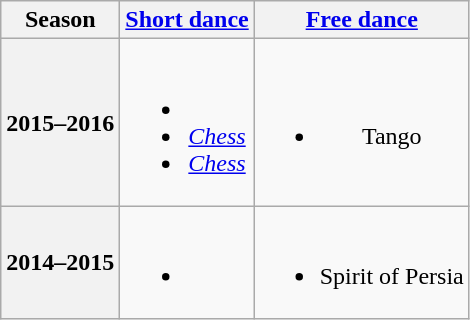<table class=wikitable style=text-align:center>
<tr>
<th>Season</th>
<th><a href='#'>Short dance</a></th>
<th><a href='#'>Free dance</a></th>
</tr>
<tr>
<th>2015–2016<br></th>
<td><br><ul><li></li><li> <em><a href='#'>Chess</a></em></li><li> <em><a href='#'>Chess</a></em><br></li></ul></td>
<td><br><ul><li>Tango<br></li></ul></td>
</tr>
<tr>
<th>2014–2015<br></th>
<td><br><ul><li></li></ul></td>
<td><br><ul><li>Spirit of Persia</li></ul></td>
</tr>
</table>
